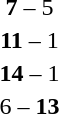<table style="text-align:center">
<tr>
<th width=200></th>
<th width=100></th>
<th width=200></th>
</tr>
<tr>
<td align=right><strong></strong></td>
<td><strong>7</strong> – 5</td>
<td align=left></td>
</tr>
<tr>
<td align=right><strong></strong></td>
<td><strong>11</strong> – 1</td>
<td align=left></td>
</tr>
<tr>
<td align=right><strong></strong></td>
<td><strong>14</strong> – 1</td>
<td align=left></td>
</tr>
<tr>
<td align=right></td>
<td>6 – <strong>13</strong></td>
<td align=left><strong></strong></td>
</tr>
</table>
